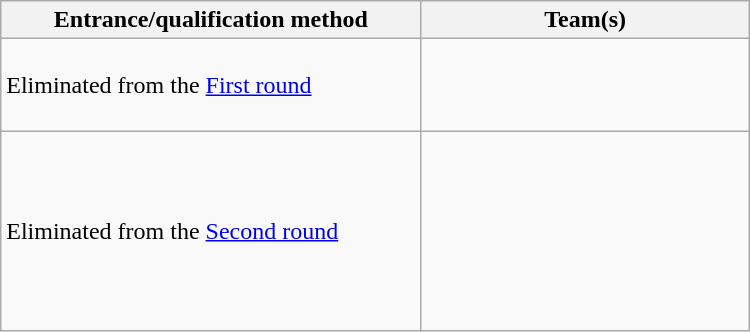<table class="wikitable" style="width: 500px;">
<tr>
<th style="width: 20%;">Entrance/qualification method</th>
<th style="width: 20%;">Team(s)</th>
</tr>
<tr>
<td>Eliminated from the <a href='#'>First round</a></td>
<td><br><br><br></td>
</tr>
<tr>
<td>Eliminated from the <a href='#'>Second round</a></td>
<td><br><br><br><br><br><br><br></td>
</tr>
</table>
